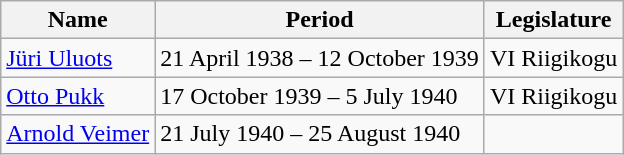<table class="wikitable">
<tr>
<th>Name</th>
<th>Period</th>
<th>Legislature</th>
</tr>
<tr>
<td><a href='#'>Jüri Uluots</a></td>
<td>21 April 1938 – 12 October 1939</td>
<td>VI Riigikogu</td>
</tr>
<tr>
<td><a href='#'>Otto Pukk</a></td>
<td>17 October 1939 – 5 July 1940</td>
<td>VI Riigikogu</td>
</tr>
<tr>
<td><a href='#'>Arnold Veimer</a></td>
<td>21 July 1940 – 25 August 1940</td>
<td></td>
</tr>
</table>
